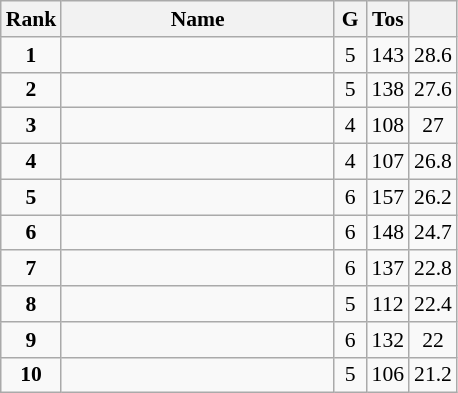<table class="wikitable" style="text-align:center; font-size:90%;">
<tr>
<th width=10px>Rank</th>
<th width=175px>Name</th>
<th width=15px>G</th>
<th width=10px>Tos</th>
<th width=10px></th>
</tr>
<tr>
<td><strong>1</strong></td>
<td align=left><strong></strong></td>
<td>5</td>
<td>143</td>
<td>28.6</td>
</tr>
<tr>
<td><strong>2</strong></td>
<td align=left></td>
<td>5</td>
<td>138</td>
<td>27.6</td>
</tr>
<tr>
<td><strong>3</strong></td>
<td align=left></td>
<td>4</td>
<td>108</td>
<td>27</td>
</tr>
<tr>
<td><strong>4</strong></td>
<td align=left></td>
<td>4</td>
<td>107</td>
<td>26.8</td>
</tr>
<tr>
<td><strong>5</strong></td>
<td align=left></td>
<td>6</td>
<td>157</td>
<td>26.2</td>
</tr>
<tr>
<td><strong>6</strong></td>
<td align=left></td>
<td>6</td>
<td>148</td>
<td>24.7</td>
</tr>
<tr>
<td><strong>7</strong></td>
<td align=left></td>
<td>6</td>
<td>137</td>
<td>22.8</td>
</tr>
<tr>
<td><strong>8</strong></td>
<td align=left></td>
<td>5</td>
<td>112</td>
<td>22.4</td>
</tr>
<tr>
<td><strong>9</strong></td>
<td align=left></td>
<td>6</td>
<td>132</td>
<td>22</td>
</tr>
<tr>
<td><strong>10</strong></td>
<td align=left></td>
<td>5</td>
<td>106</td>
<td>21.2</td>
</tr>
</table>
